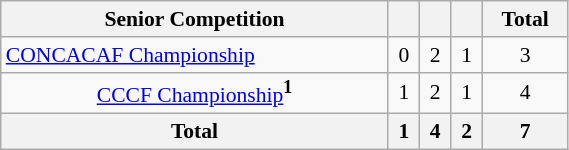<table class="wikitable" style="width:30%; font-size:90%; text-align:center;">
<tr>
<th>Senior Competition</th>
<th></th>
<th></th>
<th></th>
<th>Total</th>
</tr>
<tr>
<td align=left><a href='#'>CONCACAF Championship</a></td>
<td>0</td>
<td>2</td>
<td>1</td>
<td>3</td>
</tr>
<tr>
<td><a href='#'>CCCF Championship</a><sup><strong>1</strong></sup></td>
<td>1</td>
<td>2</td>
<td>1</td>
<td>4</td>
</tr>
<tr>
<th>Total</th>
<th>1</th>
<th>4</th>
<th>2</th>
<th>7</th>
</tr>
</table>
